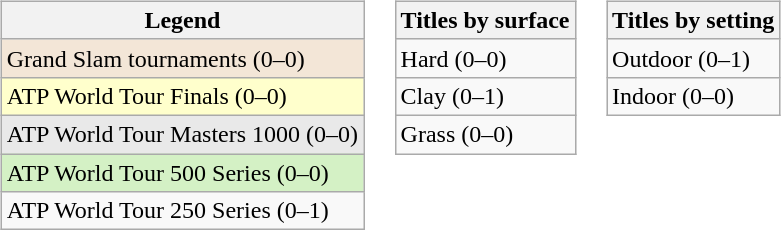<table>
<tr valign="top">
<td><br><table class="wikitable">
<tr>
<th>Legend</th>
</tr>
<tr style="background:#f3e6d7;">
<td>Grand Slam tournaments (0–0)</td>
</tr>
<tr style="background:#ffffcc;">
<td>ATP World Tour Finals (0–0)</td>
</tr>
<tr style="background:#e9e9e9;">
<td>ATP World Tour Masters 1000 (0–0)</td>
</tr>
<tr style="background:#d4f1c5;">
<td>ATP World Tour 500 Series (0–0)</td>
</tr>
<tr>
<td>ATP World Tour 250 Series (0–1)</td>
</tr>
</table>
</td>
<td><br><table class="wikitable">
<tr>
<th>Titles by surface</th>
</tr>
<tr>
<td>Hard (0–0)</td>
</tr>
<tr>
<td>Clay (0–1)</td>
</tr>
<tr>
<td>Grass (0–0)</td>
</tr>
</table>
</td>
<td><br><table class="wikitable">
<tr>
<th>Titles by setting</th>
</tr>
<tr>
<td>Outdoor (0–1)</td>
</tr>
<tr>
<td>Indoor (0–0)</td>
</tr>
</table>
</td>
</tr>
</table>
